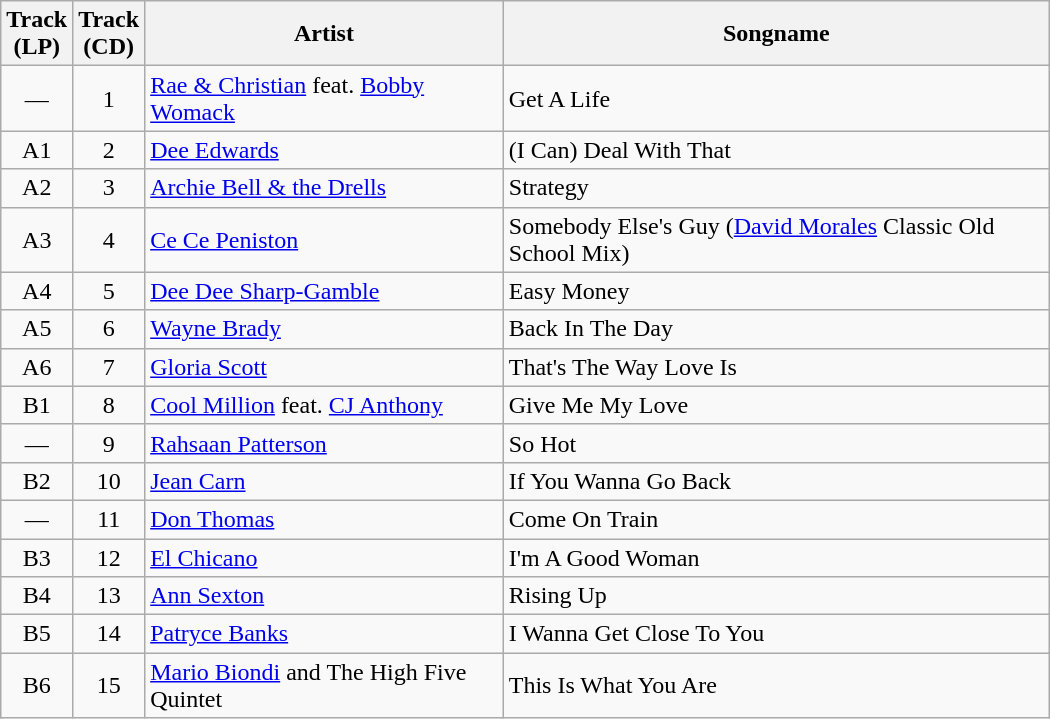<table class="wikitable" style="width:700px">
<tr>
<th>Track<br>(LP)</th>
<th>Track<br>(CD)</th>
<th>Artist</th>
<th>Songname</th>
</tr>
<tr>
<td style="text-align:center">—</td>
<td style="text-align:center">1</td>
<td><a href='#'>Rae & Christian</a> feat. <a href='#'>Bobby Womack</a></td>
<td>Get A Life</td>
</tr>
<tr>
<td style="text-align:center">A1</td>
<td style="text-align:center">2</td>
<td><a href='#'>Dee Edwards</a></td>
<td>(I Can) Deal With That</td>
</tr>
<tr>
<td style="text-align:center">A2</td>
<td style="text-align:center">3</td>
<td><a href='#'>Archie Bell & the Drells</a></td>
<td>Strategy</td>
</tr>
<tr>
<td style="text-align:center">A3</td>
<td style="text-align:center">4</td>
<td><a href='#'>Ce Ce Peniston</a></td>
<td>Somebody Else's Guy (<a href='#'>David Morales</a> Classic Old School Mix)</td>
</tr>
<tr>
<td style="text-align:center">A4</td>
<td style="text-align:center">5</td>
<td><a href='#'>Dee Dee Sharp-Gamble</a></td>
<td>Easy Money</td>
</tr>
<tr>
<td style="text-align:center">A5</td>
<td style="text-align:center">6</td>
<td><a href='#'>Wayne Brady</a></td>
<td>Back In The Day</td>
</tr>
<tr>
<td style="text-align:center">A6</td>
<td style="text-align:center">7</td>
<td><a href='#'>Gloria Scott</a></td>
<td>That's The Way Love Is</td>
</tr>
<tr>
<td style="text-align:center">B1</td>
<td style="text-align:center">8</td>
<td><a href='#'>Cool Million</a> feat. <a href='#'>CJ Anthony</a></td>
<td>Give Me My Love</td>
</tr>
<tr>
<td style="text-align:center">—</td>
<td style="text-align:center">9</td>
<td><a href='#'>Rahsaan Patterson</a></td>
<td>So Hot</td>
</tr>
<tr>
<td style="text-align:center">B2</td>
<td style="text-align:center">10</td>
<td><a href='#'>Jean Carn</a></td>
<td>If You Wanna Go Back</td>
</tr>
<tr>
<td style="text-align:center">—</td>
<td style="text-align:center">11</td>
<td><a href='#'>Don Thomas</a></td>
<td>Come On Train</td>
</tr>
<tr>
<td style="text-align:center">B3</td>
<td style="text-align:center">12</td>
<td><a href='#'>El Chicano</a></td>
<td>I'm A Good Woman</td>
</tr>
<tr>
<td style="text-align:center">B4</td>
<td style="text-align:center">13</td>
<td><a href='#'>Ann Sexton</a></td>
<td>Rising Up</td>
</tr>
<tr>
<td style="text-align:center">B5</td>
<td style="text-align:center">14</td>
<td><a href='#'>Patryce Banks</a></td>
<td>I Wanna Get Close To You</td>
</tr>
<tr>
<td style="text-align:center">B6</td>
<td style="text-align:center">15</td>
<td><a href='#'>Mario Biondi</a> and The High Five Quintet</td>
<td>This Is What You Are</td>
</tr>
</table>
